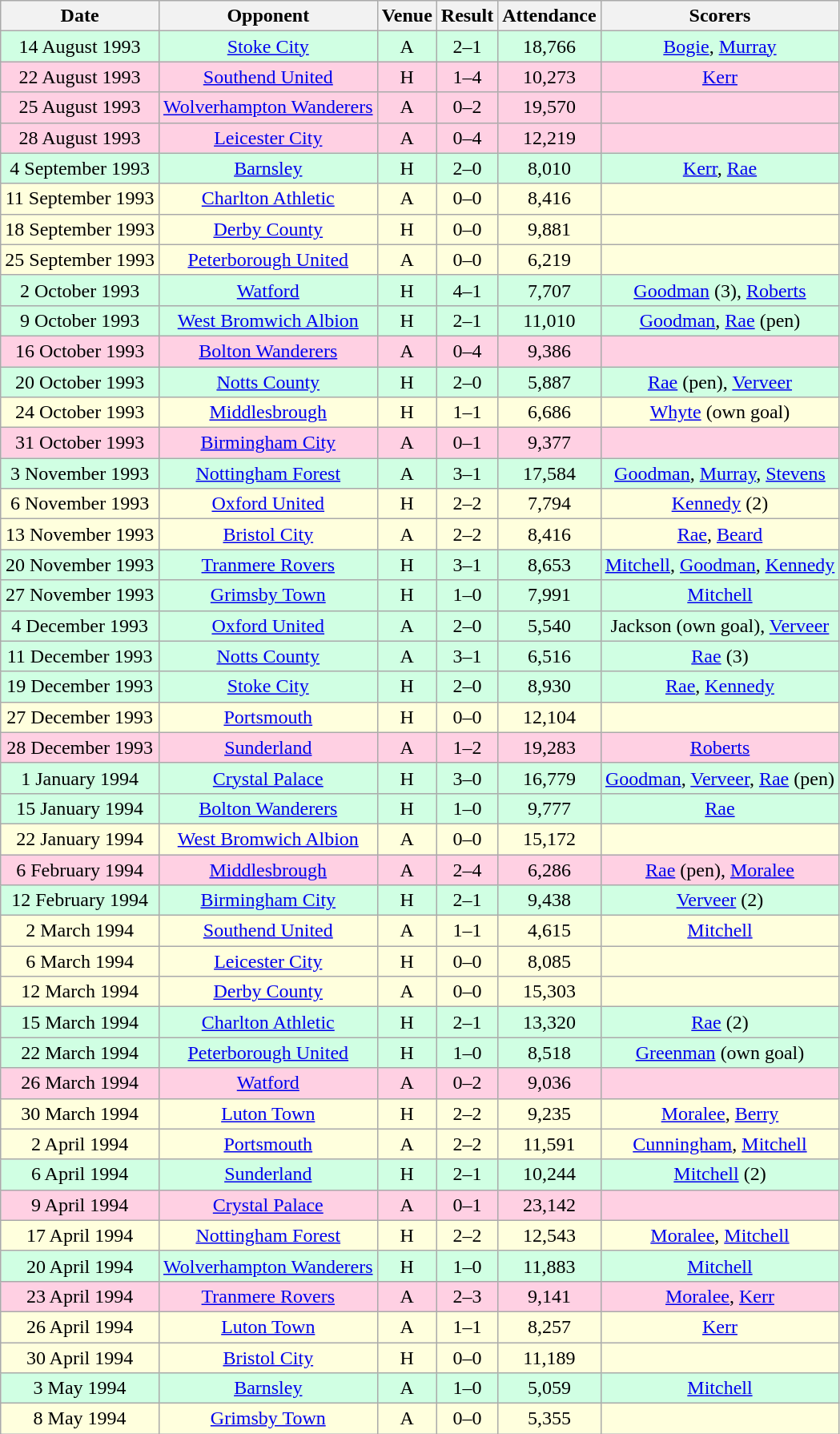<table class="wikitable sortable" style="font-size:100%; text-align:center">
<tr>
<th>Date</th>
<th>Opponent</th>
<th>Venue</th>
<th>Result</th>
<th>Attendance</th>
<th>Scorers</th>
</tr>
<tr style="background-color: #d0ffe3;">
<td>14 August 1993</td>
<td><a href='#'>Stoke City</a></td>
<td>A</td>
<td>2–1</td>
<td>18,766</td>
<td><a href='#'>Bogie</a>, <a href='#'>Murray</a></td>
</tr>
<tr style="background-color: #ffd0e3;">
<td>22 August 1993</td>
<td><a href='#'>Southend United</a></td>
<td>H</td>
<td>1–4</td>
<td>10,273</td>
<td><a href='#'>Kerr</a></td>
</tr>
<tr style="background-color: #ffd0e3;">
<td>25 August 1993</td>
<td><a href='#'>Wolverhampton Wanderers</a></td>
<td>A</td>
<td>0–2</td>
<td>19,570</td>
<td></td>
</tr>
<tr style="background-color: #ffd0e3;">
<td>28 August 1993</td>
<td><a href='#'>Leicester City</a></td>
<td>A</td>
<td>0–4</td>
<td>12,219</td>
<td></td>
</tr>
<tr style="background-color: #d0ffe3;">
<td>4 September 1993</td>
<td><a href='#'>Barnsley</a></td>
<td>H</td>
<td>2–0</td>
<td>8,010</td>
<td><a href='#'>Kerr</a>, <a href='#'>Rae</a></td>
</tr>
<tr style="background-color: #ffffdd;">
<td>11 September 1993</td>
<td><a href='#'>Charlton Athletic</a></td>
<td>A</td>
<td>0–0</td>
<td>8,416</td>
<td></td>
</tr>
<tr style="background-color: #ffffdd;">
<td>18 September 1993</td>
<td><a href='#'>Derby County</a></td>
<td>H</td>
<td>0–0</td>
<td>9,881</td>
<td></td>
</tr>
<tr style="background-color: #ffffdd;">
<td>25 September 1993</td>
<td><a href='#'>Peterborough United</a></td>
<td>A</td>
<td>0–0</td>
<td>6,219</td>
<td></td>
</tr>
<tr style="background-color: #d0ffe3;">
<td>2 October 1993</td>
<td><a href='#'>Watford</a></td>
<td>H</td>
<td>4–1</td>
<td>7,707</td>
<td><a href='#'>Goodman</a> (3), <a href='#'>Roberts</a></td>
</tr>
<tr style="background-color: #d0ffe3;">
<td>9 October 1993</td>
<td><a href='#'>West Bromwich Albion</a></td>
<td>H</td>
<td>2–1</td>
<td>11,010</td>
<td><a href='#'>Goodman</a>, <a href='#'>Rae</a> (pen)</td>
</tr>
<tr style="background-color: #ffd0e3;">
<td>16 October 1993</td>
<td><a href='#'>Bolton Wanderers</a></td>
<td>A</td>
<td>0–4</td>
<td>9,386</td>
<td></td>
</tr>
<tr style="background-color: #d0ffe3;">
<td>20 October 1993</td>
<td><a href='#'>Notts County</a></td>
<td>H</td>
<td>2–0</td>
<td>5,887</td>
<td><a href='#'>Rae</a> (pen), <a href='#'>Verveer</a></td>
</tr>
<tr style="background-color: #ffffdd;">
<td>24 October 1993</td>
<td><a href='#'>Middlesbrough</a></td>
<td>H</td>
<td>1–1</td>
<td>6,686</td>
<td><a href='#'>Whyte</a> (own goal)</td>
</tr>
<tr style="background-color: #ffd0e3;">
<td>31 October 1993</td>
<td><a href='#'>Birmingham City</a></td>
<td>A</td>
<td>0–1</td>
<td>9,377</td>
<td></td>
</tr>
<tr style="background-color: #d0ffe3;">
<td>3 November 1993</td>
<td><a href='#'>Nottingham Forest</a></td>
<td>A</td>
<td>3–1</td>
<td>17,584</td>
<td><a href='#'>Goodman</a>, <a href='#'>Murray</a>, <a href='#'>Stevens</a></td>
</tr>
<tr style="background-color: #ffffdd;">
<td>6 November 1993</td>
<td><a href='#'>Oxford United</a></td>
<td>H</td>
<td>2–2</td>
<td>7,794</td>
<td><a href='#'>Kennedy</a> (2)</td>
</tr>
<tr style="background-color: #ffffdd;">
<td>13 November 1993</td>
<td><a href='#'>Bristol City</a></td>
<td>A</td>
<td>2–2</td>
<td>8,416</td>
<td><a href='#'>Rae</a>, <a href='#'>Beard</a></td>
</tr>
<tr style="background-color: #d0ffe3;">
<td>20 November 1993</td>
<td><a href='#'>Tranmere Rovers</a></td>
<td>H</td>
<td>3–1</td>
<td>8,653</td>
<td><a href='#'>Mitchell</a>, <a href='#'>Goodman</a>, <a href='#'>Kennedy</a></td>
</tr>
<tr style="background-color: #d0ffe3;">
<td>27 November 1993</td>
<td><a href='#'>Grimsby Town</a></td>
<td>H</td>
<td>1–0</td>
<td>7,991</td>
<td><a href='#'>Mitchell</a></td>
</tr>
<tr style="background-color: #d0ffe3;">
<td>4 December 1993</td>
<td><a href='#'>Oxford United</a></td>
<td>A</td>
<td>2–0</td>
<td>5,540</td>
<td>Jackson (own goal), <a href='#'>Verveer</a></td>
</tr>
<tr style="background-color: #d0ffe3;">
<td>11 December 1993</td>
<td><a href='#'>Notts County</a></td>
<td>A</td>
<td>3–1</td>
<td>6,516</td>
<td><a href='#'>Rae</a> (3)</td>
</tr>
<tr style="background-color: #d0ffe3;">
<td>19 December 1993</td>
<td><a href='#'>Stoke City</a></td>
<td>H</td>
<td>2–0</td>
<td>8,930</td>
<td><a href='#'>Rae</a>, <a href='#'>Kennedy</a></td>
</tr>
<tr style="background-color: #ffffdd;">
<td>27 December 1993</td>
<td><a href='#'>Portsmouth</a></td>
<td>H</td>
<td>0–0</td>
<td>12,104</td>
<td></td>
</tr>
<tr style="background-color: #ffd0e3;">
<td>28 December 1993</td>
<td><a href='#'>Sunderland</a></td>
<td>A</td>
<td>1–2</td>
<td>19,283</td>
<td><a href='#'>Roberts</a></td>
</tr>
<tr style="background-color: #d0ffe3;">
<td>1 January 1994</td>
<td><a href='#'>Crystal Palace</a></td>
<td>H</td>
<td>3–0</td>
<td>16,779</td>
<td><a href='#'>Goodman</a>, <a href='#'>Verveer</a>, <a href='#'>Rae</a> (pen)</td>
</tr>
<tr style="background-color: #d0ffe3;">
<td>15 January 1994</td>
<td><a href='#'>Bolton Wanderers</a></td>
<td>H</td>
<td>1–0</td>
<td>9,777</td>
<td><a href='#'>Rae</a></td>
</tr>
<tr style="background-color: #ffffdd;">
<td>22 January 1994</td>
<td><a href='#'>West Bromwich Albion</a></td>
<td>A</td>
<td>0–0</td>
<td>15,172</td>
<td></td>
</tr>
<tr style="background-color: #ffd0e3;">
<td>6 February 1994</td>
<td><a href='#'>Middlesbrough</a></td>
<td>A</td>
<td>2–4</td>
<td>6,286</td>
<td><a href='#'>Rae</a> (pen), <a href='#'>Moralee</a></td>
</tr>
<tr style="background-color: #d0ffe3;">
<td>12 February 1994</td>
<td><a href='#'>Birmingham City</a></td>
<td>H</td>
<td>2–1</td>
<td>9,438</td>
<td><a href='#'>Verveer</a> (2)</td>
</tr>
<tr style="background-color: #ffffdd;">
<td>2 March 1994</td>
<td><a href='#'>Southend United</a></td>
<td>A</td>
<td>1–1</td>
<td>4,615</td>
<td><a href='#'>Mitchell</a></td>
</tr>
<tr style="background-color: #ffffdd;">
<td>6 March 1994</td>
<td><a href='#'>Leicester City</a></td>
<td>H</td>
<td>0–0</td>
<td>8,085</td>
<td></td>
</tr>
<tr style="background-color: #ffffdd;">
<td>12 March 1994</td>
<td><a href='#'>Derby County</a></td>
<td>A</td>
<td>0–0</td>
<td>15,303</td>
<td></td>
</tr>
<tr style="background-color: #d0ffe3;">
<td>15 March 1994</td>
<td><a href='#'>Charlton Athletic</a></td>
<td>H</td>
<td>2–1</td>
<td>13,320</td>
<td><a href='#'>Rae</a> (2)</td>
</tr>
<tr style="background-color: #d0ffe3;">
<td>22 March 1994</td>
<td><a href='#'>Peterborough United</a></td>
<td>H</td>
<td>1–0</td>
<td>8,518</td>
<td><a href='#'>Greenman</a> (own goal)</td>
</tr>
<tr style="background-color: #ffd0e3;">
<td>26 March 1994</td>
<td><a href='#'>Watford</a></td>
<td>A</td>
<td>0–2</td>
<td>9,036</td>
<td></td>
</tr>
<tr style="background-color: #ffffdd;">
<td>30 March 1994</td>
<td><a href='#'>Luton Town</a></td>
<td>H</td>
<td>2–2</td>
<td>9,235</td>
<td><a href='#'>Moralee</a>, <a href='#'>Berry</a></td>
</tr>
<tr style="background-color: #ffffdd;">
<td>2 April 1994</td>
<td><a href='#'>Portsmouth</a></td>
<td>A</td>
<td>2–2</td>
<td>11,591</td>
<td><a href='#'>Cunningham</a>, <a href='#'>Mitchell</a></td>
</tr>
<tr style="background-color: #d0ffe3;">
<td>6 April 1994</td>
<td><a href='#'>Sunderland</a></td>
<td>H</td>
<td>2–1</td>
<td>10,244</td>
<td><a href='#'>Mitchell</a> (2)</td>
</tr>
<tr style="background-color: #ffd0e3;">
<td>9 April 1994</td>
<td><a href='#'>Crystal Palace</a></td>
<td>A</td>
<td>0–1</td>
<td>23,142</td>
<td></td>
</tr>
<tr style="background-color: #ffffdd;">
<td>17 April 1994</td>
<td><a href='#'>Nottingham Forest</a></td>
<td>H</td>
<td>2–2</td>
<td>12,543</td>
<td><a href='#'>Moralee</a>, <a href='#'>Mitchell</a></td>
</tr>
<tr style="background-color: #d0ffe3;">
<td>20 April 1994</td>
<td><a href='#'>Wolverhampton Wanderers</a></td>
<td>H</td>
<td>1–0</td>
<td>11,883</td>
<td><a href='#'>Mitchell</a></td>
</tr>
<tr style="background-color: #ffd0e3;">
<td>23 April 1994</td>
<td><a href='#'>Tranmere Rovers</a></td>
<td>A</td>
<td>2–3</td>
<td>9,141</td>
<td><a href='#'>Moralee</a>, <a href='#'>Kerr</a></td>
</tr>
<tr style="background-color: #ffffdd;">
<td>26 April 1994</td>
<td><a href='#'>Luton Town</a></td>
<td>A</td>
<td>1–1</td>
<td>8,257</td>
<td><a href='#'>Kerr</a></td>
</tr>
<tr style="background-color: #ffffdd;">
<td>30 April 1994</td>
<td><a href='#'>Bristol City</a></td>
<td>H</td>
<td>0–0</td>
<td>11,189</td>
<td></td>
</tr>
<tr style="background-color: #d0ffe3;">
<td>3 May 1994</td>
<td><a href='#'>Barnsley</a></td>
<td>A</td>
<td>1–0</td>
<td>5,059</td>
<td><a href='#'>Mitchell</a></td>
</tr>
<tr style="background-color: #ffffdd;">
<td>8 May 1994</td>
<td><a href='#'>Grimsby Town</a></td>
<td>A</td>
<td>0–0</td>
<td>5,355</td>
<td></td>
</tr>
</table>
